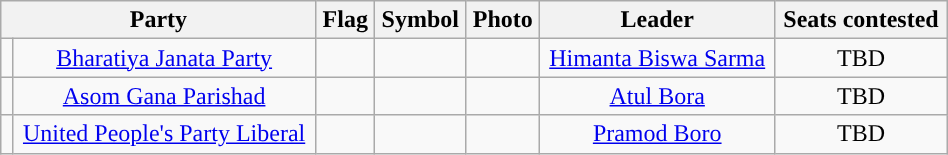<table class="wikitable" width="50%" style="text-align:center;">
<tr>
<th colspan="2">Party</th>
<th>Flag</th>
<th>Symbol</th>
<th>Photo</th>
<th>Leader</th>
<th>Seats contested</th>
</tr>
<tr>
<td></td>
<td><a href='#'>Bharatiya Janata Party</a></td>
<td></td>
<td></td>
<td></td>
<td><a href='#'>Himanta Biswa Sarma</a></td>
<td>TBD</td>
</tr>
<tr>
<td></td>
<td><a href='#'>Asom Gana Parishad</a></td>
<td></td>
<td></td>
<td></td>
<td><a href='#'>Atul Bora</a></td>
<td>TBD</td>
</tr>
<tr>
<td></td>
<td><a href='#'>United People's Party Liberal</a></td>
<td></td>
<td></td>
<td></td>
<td><a href='#'>Pramod Boro</a></td>
<td>TBD</td>
</tr>
</table>
